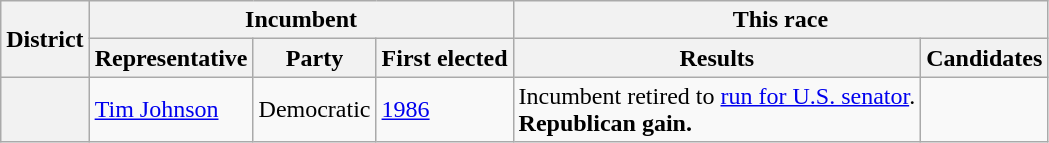<table class=wikitable>
<tr>
<th rowspan=2>District</th>
<th colspan=3>Incumbent</th>
<th colspan=2>This race</th>
</tr>
<tr>
<th>Representative</th>
<th>Party</th>
<th>First elected</th>
<th>Results</th>
<th>Candidates</th>
</tr>
<tr>
<th></th>
<td><a href='#'>Tim Johnson</a></td>
<td>Democratic</td>
<td><a href='#'>1986</a></td>
<td>Incumbent retired to <a href='#'>run for U.S. senator</a>.<br><strong>Republican gain.</strong></td>
<td nowrap></td>
</tr>
</table>
